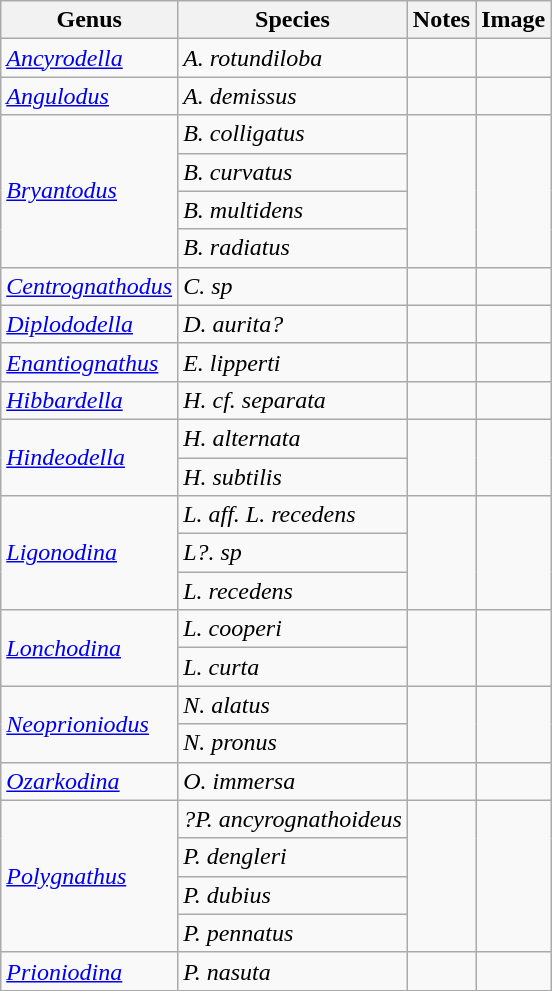<table class="wikitable">
<tr>
<th>Genus</th>
<th>Species</th>
<th>Notes</th>
<th>Image</th>
</tr>
<tr>
<td><em><a href='#'>Ancyrodella</a></em></td>
<td><em>A. rotundiloba</em></td>
<td></td>
<td></td>
</tr>
<tr>
<td><em><a href='#'>Angulodus</a></em></td>
<td><em>A. demissus</em></td>
<td></td>
<td></td>
</tr>
<tr>
<td rowspan="4"><em><a href='#'>Bryantodus</a></em></td>
<td><em>B. colligatus</em></td>
<td rowspan="4"></td>
<td rowspan="4"></td>
</tr>
<tr>
<td><em>B. curvatus</em></td>
</tr>
<tr>
<td><em>B. multidens</em></td>
</tr>
<tr>
<td><em>B. radiatus</em></td>
</tr>
<tr>
<td><em><a href='#'>Centrognathodus</a></em></td>
<td><em>C. sp</em></td>
<td></td>
<td></td>
</tr>
<tr>
<td><em><a href='#'>Diplododella</a></em></td>
<td><em>D. aurita?</em></td>
<td></td>
<td></td>
</tr>
<tr>
<td><em><a href='#'>Enantiognathus</a></em></td>
<td><em>E. lipperti</em></td>
<td></td>
<td></td>
</tr>
<tr>
<td><em><a href='#'>Hibbardella</a></em></td>
<td><em>H. cf. separata</em></td>
<td></td>
<td></td>
</tr>
<tr>
<td rowspan="2"><em><a href='#'>Hindeodella</a></em></td>
<td><em>H. alternata</em></td>
<td rowspan="2"></td>
<td rowspan="2"></td>
</tr>
<tr>
<td><em>H. subtilis</em></td>
</tr>
<tr>
<td rowspan="3"><em><a href='#'>Ligonodina</a></em></td>
<td><em>L. aff. L. recedens</em></td>
<td rowspan="3"></td>
<td rowspan="3"></td>
</tr>
<tr>
<td><em>L?. sp</em></td>
</tr>
<tr>
<td><em>L. recedens</em></td>
</tr>
<tr>
<td rowspan="2"><em><a href='#'>Lonchodina</a></em></td>
<td><em>L. cooperi</em></td>
<td rowspan="2"></td>
<td rowspan="2"></td>
</tr>
<tr>
<td><em>L. curta</em></td>
</tr>
<tr>
<td rowspan="2"><em><a href='#'>Neoprioniodus</a></em></td>
<td><em>N. alatus</em></td>
<td rowspan="2"></td>
<td rowspan="2"></td>
</tr>
<tr>
<td><em>N. pronus</em></td>
</tr>
<tr>
<td><em><a href='#'>Ozarkodina</a></em></td>
<td><em>O. immersa</em></td>
<td></td>
<td></td>
</tr>
<tr>
<td rowspan="4"><em><a href='#'>Polygnathus</a></em></td>
<td><em>?P. ancyrognathoideus</em></td>
<td rowspan="4"></td>
<td rowspan="4"></td>
</tr>
<tr>
<td><em>P. dengleri</em></td>
</tr>
<tr>
<td><em>P. dubius</em></td>
</tr>
<tr>
<td><em>P. pennatus</em></td>
</tr>
<tr>
<td><em><a href='#'>Prioniodina</a></em></td>
<td><em>P. nasuta</em></td>
<td></td>
<td></td>
</tr>
</table>
